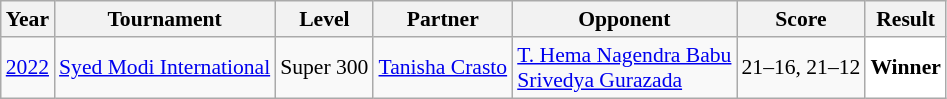<table class="sortable wikitable" style="font-size: 90%;">
<tr>
<th>Year</th>
<th>Tournament</th>
<th>Level</th>
<th>Partner</th>
<th>Opponent</th>
<th>Score</th>
<th>Result</th>
</tr>
<tr>
<td align="center"><a href='#'>2022</a></td>
<td align="left"><a href='#'>Syed Modi International</a></td>
<td align="left">Super 300</td>
<td align="left"> <a href='#'>Tanisha Crasto</a></td>
<td align="left"> <a href='#'>T. Hema Nagendra Babu</a><br> <a href='#'>Srivedya Gurazada</a></td>
<td align="left">21–16, 21–12</td>
<td style="text-align:left; background:white"> <strong>Winner</strong></td>
</tr>
</table>
